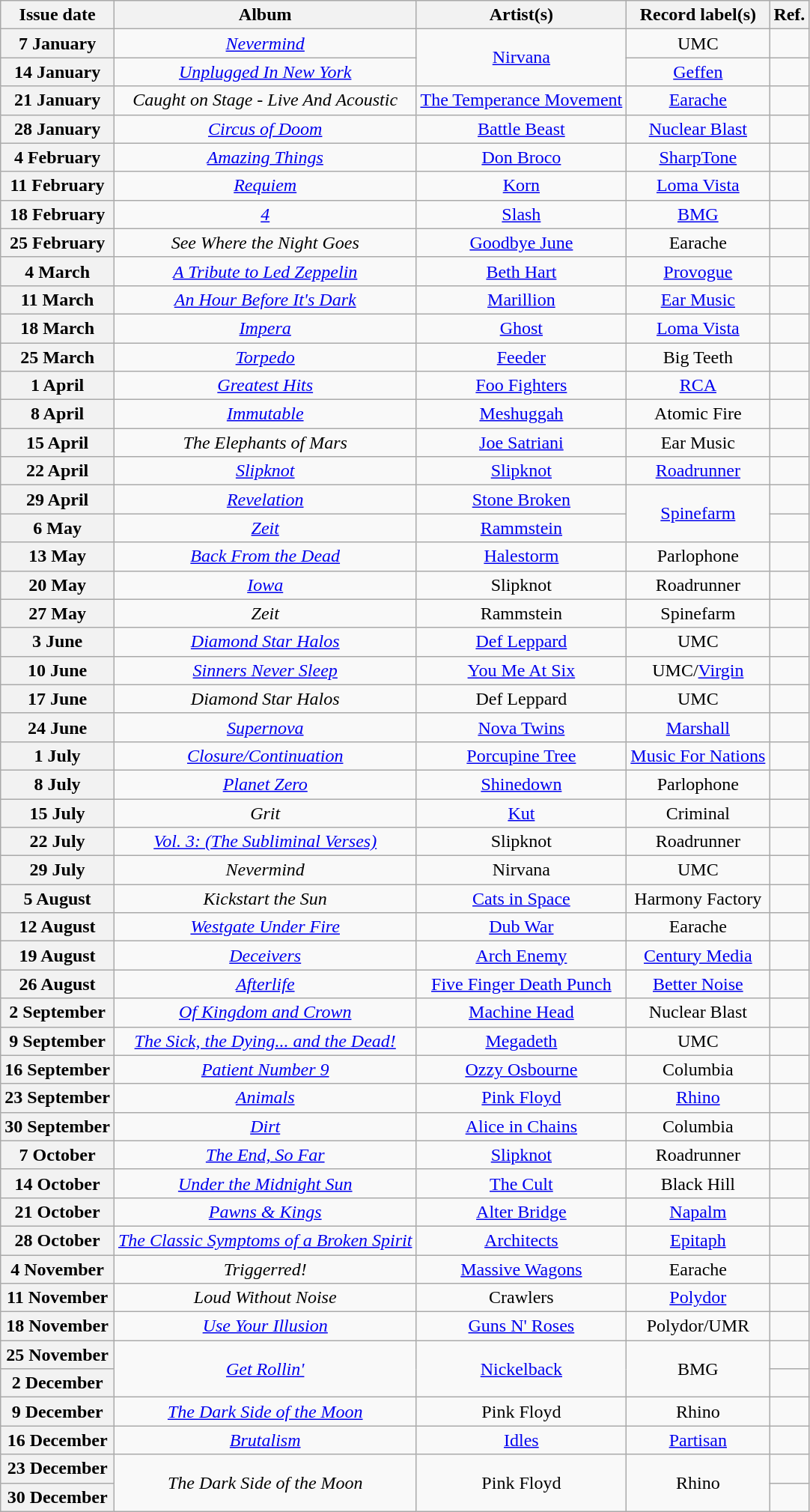<table class="wikitable plainrowheaders" style="text-align:center">
<tr>
<th scope="col">Issue date</th>
<th scope="col">Album</th>
<th scope="col">Artist(s)</th>
<th scope="col">Record label(s)</th>
<th scope="col">Ref.</th>
</tr>
<tr>
<th scope="row">7 January</th>
<td><em><a href='#'>Nevermind</a></em></td>
<td rowspan=2><a href='#'>Nirvana</a></td>
<td>UMC</td>
<td></td>
</tr>
<tr>
<th scope="row">14 January</th>
<td><em><a href='#'>Unplugged In New York</a></em></td>
<td><a href='#'>Geffen</a></td>
<td></td>
</tr>
<tr>
<th scope="row">21 January</th>
<td><em>Caught on Stage - Live And Acoustic</em></td>
<td><a href='#'>The Temperance Movement</a></td>
<td><a href='#'>Earache</a></td>
<td></td>
</tr>
<tr>
<th scope="row">28 January</th>
<td><em><a href='#'>Circus of Doom</a></em></td>
<td><a href='#'>Battle Beast</a></td>
<td><a href='#'>Nuclear Blast</a></td>
<td></td>
</tr>
<tr>
<th scope="row">4 February</th>
<td><em><a href='#'>Amazing Things</a></em></td>
<td><a href='#'>Don Broco</a></td>
<td><a href='#'>SharpTone</a></td>
<td></td>
</tr>
<tr>
<th scope="row">11 February</th>
<td><em><a href='#'>Requiem</a></em></td>
<td><a href='#'>Korn</a></td>
<td><a href='#'>Loma Vista</a></td>
<td></td>
</tr>
<tr>
<th scope="row">18 February</th>
<td><em><a href='#'>4</a></em></td>
<td><a href='#'>Slash</a></td>
<td><a href='#'>BMG</a></td>
<td></td>
</tr>
<tr>
<th scope="row">25 February</th>
<td><em>See Where the Night Goes</em></td>
<td><a href='#'>Goodbye June</a></td>
<td>Earache</td>
<td></td>
</tr>
<tr>
<th scope="row">4 March</th>
<td><em><a href='#'>A Tribute to Led Zeppelin</a></em></td>
<td><a href='#'>Beth Hart</a></td>
<td><a href='#'>Provogue</a></td>
<td></td>
</tr>
<tr>
<th scope="row">11 March</th>
<td><em><a href='#'>An Hour Before It's Dark</a></em></td>
<td><a href='#'>Marillion</a></td>
<td><a href='#'>Ear Music</a></td>
<td></td>
</tr>
<tr>
<th scope="row">18 March</th>
<td><em><a href='#'>Impera</a></em></td>
<td><a href='#'>Ghost</a></td>
<td><a href='#'>Loma Vista</a></td>
<td></td>
</tr>
<tr>
<th scope="row">25 March</th>
<td><em><a href='#'>Torpedo</a></em></td>
<td><a href='#'>Feeder</a></td>
<td>Big Teeth</td>
<td></td>
</tr>
<tr>
<th scope="row">1 April</th>
<td><em><a href='#'>Greatest Hits</a></em></td>
<td><a href='#'>Foo Fighters</a></td>
<td><a href='#'>RCA</a></td>
<td></td>
</tr>
<tr>
<th scope="row">8 April</th>
<td><em><a href='#'>Immutable</a></em></td>
<td><a href='#'>Meshuggah</a></td>
<td>Atomic Fire</td>
<td></td>
</tr>
<tr>
<th scope="row">15 April</th>
<td><em>The Elephants of Mars</em></td>
<td><a href='#'>Joe Satriani</a></td>
<td>Ear Music</td>
<td></td>
</tr>
<tr>
<th scope="row">22 April</th>
<td><em><a href='#'>Slipknot</a></em></td>
<td><a href='#'>Slipknot</a></td>
<td><a href='#'>Roadrunner</a></td>
<td></td>
</tr>
<tr>
<th scope="row">29 April</th>
<td><em><a href='#'>Revelation</a></em></td>
<td><a href='#'>Stone Broken</a></td>
<td rowspan=2><a href='#'>Spinefarm</a></td>
<td></td>
</tr>
<tr>
<th scope="row">6 May</th>
<td><em><a href='#'>Zeit</a></em></td>
<td><a href='#'>Rammstein</a></td>
<td></td>
</tr>
<tr>
<th scope="row">13 May</th>
<td><em><a href='#'>Back From the Dead</a></em></td>
<td><a href='#'>Halestorm</a></td>
<td>Parlophone</td>
<td></td>
</tr>
<tr>
<th scope="row">20 May</th>
<td><em><a href='#'>Iowa</a></em></td>
<td>Slipknot</td>
<td>Roadrunner</td>
<td></td>
</tr>
<tr>
<th scope="row">27 May</th>
<td><em>Zeit</em></td>
<td>Rammstein</td>
<td>Spinefarm</td>
<td></td>
</tr>
<tr>
<th scope="row">3 June</th>
<td><em><a href='#'>Diamond Star Halos</a></em></td>
<td><a href='#'>Def Leppard</a></td>
<td>UMC</td>
<td></td>
</tr>
<tr>
<th scope="row">10 June</th>
<td><em><a href='#'>Sinners Never Sleep</a></em></td>
<td><a href='#'>You Me At Six</a></td>
<td>UMC/<a href='#'>Virgin</a></td>
<td></td>
</tr>
<tr>
<th scope="row">17 June</th>
<td><em>Diamond Star Halos</em></td>
<td>Def Leppard</td>
<td>UMC</td>
<td></td>
</tr>
<tr>
<th scope="row">24 June</th>
<td><em><a href='#'>Supernova</a></em></td>
<td><a href='#'>Nova Twins</a></td>
<td><a href='#'>Marshall</a></td>
<td></td>
</tr>
<tr>
<th scope="row">1 July</th>
<td><em><a href='#'>Closure/Continuation</a></em></td>
<td><a href='#'>Porcupine Tree</a></td>
<td><a href='#'>Music For Nations</a></td>
<td></td>
</tr>
<tr>
<th scope="row">8 July</th>
<td><em><a href='#'>Planet Zero</a></em></td>
<td><a href='#'>Shinedown</a></td>
<td>Parlophone</td>
<td></td>
</tr>
<tr>
<th scope="row">15 July</th>
<td><em>Grit</em></td>
<td><a href='#'>Kut</a></td>
<td>Criminal</td>
<td></td>
</tr>
<tr>
<th scope="row">22 July</th>
<td><em><a href='#'>Vol. 3: (The Subliminal Verses)</a></em></td>
<td>Slipknot</td>
<td>Roadrunner</td>
<td></td>
</tr>
<tr>
<th scope="row">29 July</th>
<td><em>Nevermind</em></td>
<td>Nirvana</td>
<td>UMC</td>
<td></td>
</tr>
<tr>
<th scope="row">5 August</th>
<td><em>Kickstart the Sun</em></td>
<td><a href='#'>Cats in Space</a></td>
<td>Harmony Factory</td>
<td></td>
</tr>
<tr>
<th scope="row">12 August</th>
<td><em><a href='#'>Westgate Under Fire</a></em></td>
<td><a href='#'>Dub War</a></td>
<td>Earache</td>
<td></td>
</tr>
<tr>
<th scope="row">19 August</th>
<td><em><a href='#'>Deceivers</a></em></td>
<td><a href='#'>Arch Enemy</a></td>
<td><a href='#'>Century Media</a></td>
<td></td>
</tr>
<tr>
<th scope="row">26 August</th>
<td><em><a href='#'>Afterlife</a></em></td>
<td><a href='#'>Five Finger Death Punch</a></td>
<td><a href='#'>Better Noise</a></td>
<td></td>
</tr>
<tr>
<th scope="row">2 September</th>
<td><em><a href='#'>Of Kingdom and Crown</a></em></td>
<td><a href='#'>Machine Head</a></td>
<td>Nuclear Blast</td>
<td></td>
</tr>
<tr>
<th scope="row">9 September</th>
<td><em><a href='#'>The Sick, the Dying... and the Dead!</a></em></td>
<td><a href='#'>Megadeth</a></td>
<td>UMC</td>
<td></td>
</tr>
<tr>
<th scope="row">16 September</th>
<td><em><a href='#'>Patient Number 9</a></em></td>
<td><a href='#'>Ozzy Osbourne</a></td>
<td>Columbia</td>
<td></td>
</tr>
<tr>
<th scope="row">23 September</th>
<td><em><a href='#'>Animals</a></em></td>
<td><a href='#'>Pink Floyd</a></td>
<td><a href='#'>Rhino</a></td>
<td></td>
</tr>
<tr>
<th scope="row">30 September</th>
<td><em><a href='#'>Dirt</a></em></td>
<td><a href='#'>Alice in Chains</a></td>
<td>Columbia</td>
<td></td>
</tr>
<tr>
<th scope="row">7 October</th>
<td><em><a href='#'>The End, So Far</a></em></td>
<td><a href='#'>Slipknot</a></td>
<td>Roadrunner</td>
<td></td>
</tr>
<tr>
<th scope="row">14 October</th>
<td><em><a href='#'>Under the Midnight Sun</a></em></td>
<td><a href='#'>The Cult</a></td>
<td>Black Hill</td>
<td></td>
</tr>
<tr>
<th scope="row">21 October</th>
<td><em><a href='#'>Pawns & Kings</a></em></td>
<td><a href='#'>Alter Bridge</a></td>
<td><a href='#'>Napalm</a></td>
<td></td>
</tr>
<tr>
<th scope="row">28 October</th>
<td><em><a href='#'>The Classic Symptoms of a Broken Spirit</a></em></td>
<td><a href='#'>Architects</a></td>
<td><a href='#'>Epitaph</a></td>
<td></td>
</tr>
<tr>
<th scope="row">4 November</th>
<td><em>Triggerred!</em></td>
<td><a href='#'>Massive Wagons</a></td>
<td>Earache</td>
<td></td>
</tr>
<tr>
<th scope="row">11 November</th>
<td><em>Loud Without Noise</em></td>
<td>Crawlers</td>
<td><a href='#'>Polydor</a></td>
<td></td>
</tr>
<tr>
<th scope="row">18 November</th>
<td><em><a href='#'>Use Your Illusion</a></em></td>
<td><a href='#'>Guns N' Roses</a></td>
<td>Polydor/UMR</td>
<td></td>
</tr>
<tr>
<th scope="row">25 November</th>
<td rowspan=2><em><a href='#'>Get Rollin'</a></em></td>
<td rowspan=2><a href='#'>Nickelback</a></td>
<td rowspan=2>BMG</td>
<td></td>
</tr>
<tr>
<th scope="row">2 December</th>
<td></td>
</tr>
<tr>
<th scope="row">9 December</th>
<td><em><a href='#'>The Dark Side of the Moon</a></em></td>
<td>Pink Floyd</td>
<td>Rhino</td>
<td></td>
</tr>
<tr>
<th scope="row">16 December</th>
<td><em><a href='#'>Brutalism</a></em></td>
<td><a href='#'>Idles</a></td>
<td><a href='#'>Partisan</a></td>
<td></td>
</tr>
<tr>
<th scope="row">23 December</th>
<td rowspan=2><em>The Dark Side of the Moon</em></td>
<td rowspan=2>Pink Floyd</td>
<td rowspan=2>Rhino</td>
<td></td>
</tr>
<tr>
<th scope="row">30 December</th>
<td></td>
</tr>
</table>
